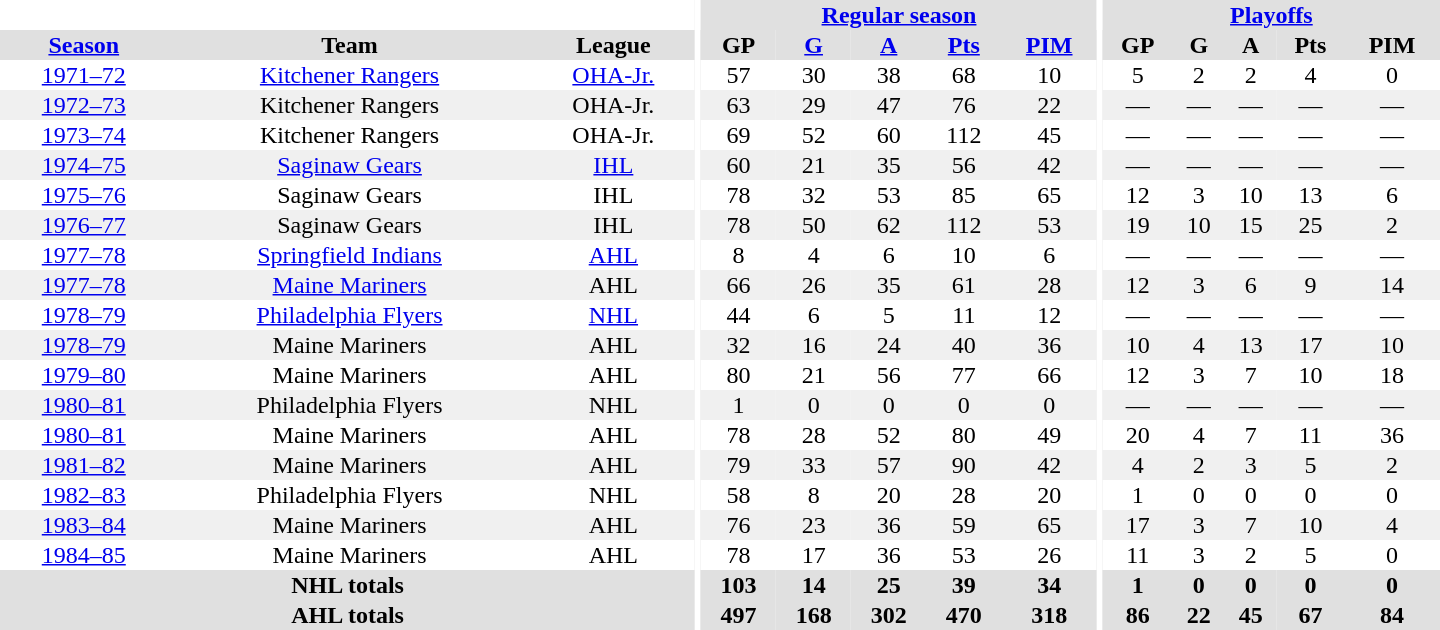<table border="0" cellpadding="1" cellspacing="0" style="text-align:center; width:60em">
<tr bgcolor="#e0e0e0">
<th colspan="3" bgcolor="#ffffff"></th>
<th rowspan="99" bgcolor="#ffffff"></th>
<th colspan="5"><a href='#'>Regular season</a></th>
<th rowspan="99" bgcolor="#ffffff"></th>
<th colspan="5"><a href='#'>Playoffs</a></th>
</tr>
<tr bgcolor="#e0e0e0">
<th><a href='#'>Season</a></th>
<th>Team</th>
<th>League</th>
<th>GP</th>
<th><a href='#'>G</a></th>
<th><a href='#'>A</a></th>
<th><a href='#'>Pts</a></th>
<th><a href='#'>PIM</a></th>
<th>GP</th>
<th>G</th>
<th>A</th>
<th>Pts</th>
<th>PIM</th>
</tr>
<tr>
<td><a href='#'>1971–72</a></td>
<td><a href='#'>Kitchener Rangers</a></td>
<td><a href='#'>OHA-Jr.</a></td>
<td>57</td>
<td>30</td>
<td>38</td>
<td>68</td>
<td>10</td>
<td>5</td>
<td>2</td>
<td>2</td>
<td>4</td>
<td>0</td>
</tr>
<tr bgcolor="#f0f0f0">
<td><a href='#'>1972–73</a></td>
<td>Kitchener Rangers</td>
<td>OHA-Jr.</td>
<td>63</td>
<td>29</td>
<td>47</td>
<td>76</td>
<td>22</td>
<td>—</td>
<td>—</td>
<td>—</td>
<td>—</td>
<td>—</td>
</tr>
<tr>
<td><a href='#'>1973–74</a></td>
<td>Kitchener Rangers</td>
<td>OHA-Jr.</td>
<td>69</td>
<td>52</td>
<td>60</td>
<td>112</td>
<td>45</td>
<td>—</td>
<td>—</td>
<td>—</td>
<td>—</td>
<td>—</td>
</tr>
<tr bgcolor="#f0f0f0">
<td><a href='#'>1974–75</a></td>
<td><a href='#'>Saginaw Gears</a></td>
<td><a href='#'>IHL</a></td>
<td>60</td>
<td>21</td>
<td>35</td>
<td>56</td>
<td>42</td>
<td>—</td>
<td>—</td>
<td>—</td>
<td>—</td>
<td>—</td>
</tr>
<tr>
<td><a href='#'>1975–76</a></td>
<td>Saginaw Gears</td>
<td>IHL</td>
<td>78</td>
<td>32</td>
<td>53</td>
<td>85</td>
<td>65</td>
<td>12</td>
<td>3</td>
<td>10</td>
<td>13</td>
<td>6</td>
</tr>
<tr bgcolor="#f0f0f0">
<td><a href='#'>1976–77</a></td>
<td>Saginaw Gears</td>
<td>IHL</td>
<td>78</td>
<td>50</td>
<td>62</td>
<td>112</td>
<td>53</td>
<td>19</td>
<td>10</td>
<td>15</td>
<td>25</td>
<td>2</td>
</tr>
<tr>
<td><a href='#'>1977–78</a></td>
<td><a href='#'>Springfield Indians</a></td>
<td><a href='#'>AHL</a></td>
<td>8</td>
<td>4</td>
<td>6</td>
<td>10</td>
<td>6</td>
<td>—</td>
<td>—</td>
<td>—</td>
<td>—</td>
<td>—</td>
</tr>
<tr bgcolor="#f0f0f0">
<td><a href='#'>1977–78</a></td>
<td><a href='#'>Maine Mariners</a></td>
<td>AHL</td>
<td>66</td>
<td>26</td>
<td>35</td>
<td>61</td>
<td>28</td>
<td>12</td>
<td>3</td>
<td>6</td>
<td>9</td>
<td>14</td>
</tr>
<tr>
<td><a href='#'>1978–79</a></td>
<td><a href='#'>Philadelphia Flyers</a></td>
<td><a href='#'>NHL</a></td>
<td>44</td>
<td>6</td>
<td>5</td>
<td>11</td>
<td>12</td>
<td>—</td>
<td>—</td>
<td>—</td>
<td>—</td>
<td>—</td>
</tr>
<tr bgcolor="#f0f0f0">
<td><a href='#'>1978–79</a></td>
<td>Maine Mariners</td>
<td>AHL</td>
<td>32</td>
<td>16</td>
<td>24</td>
<td>40</td>
<td>36</td>
<td>10</td>
<td>4</td>
<td>13</td>
<td>17</td>
<td>10</td>
</tr>
<tr>
<td><a href='#'>1979–80</a></td>
<td>Maine Mariners</td>
<td>AHL</td>
<td>80</td>
<td>21</td>
<td>56</td>
<td>77</td>
<td>66</td>
<td>12</td>
<td>3</td>
<td>7</td>
<td>10</td>
<td>18</td>
</tr>
<tr bgcolor="#f0f0f0">
<td><a href='#'>1980–81</a></td>
<td>Philadelphia Flyers</td>
<td>NHL</td>
<td>1</td>
<td>0</td>
<td>0</td>
<td>0</td>
<td>0</td>
<td>—</td>
<td>—</td>
<td>—</td>
<td>—</td>
<td>—</td>
</tr>
<tr>
<td><a href='#'>1980–81</a></td>
<td>Maine Mariners</td>
<td>AHL</td>
<td>78</td>
<td>28</td>
<td>52</td>
<td>80</td>
<td>49</td>
<td>20</td>
<td>4</td>
<td>7</td>
<td>11</td>
<td>36</td>
</tr>
<tr bgcolor="#f0f0f0">
<td><a href='#'>1981–82</a></td>
<td>Maine Mariners</td>
<td>AHL</td>
<td>79</td>
<td>33</td>
<td>57</td>
<td>90</td>
<td>42</td>
<td>4</td>
<td>2</td>
<td>3</td>
<td>5</td>
<td>2</td>
</tr>
<tr>
<td><a href='#'>1982–83</a></td>
<td>Philadelphia Flyers</td>
<td>NHL</td>
<td>58</td>
<td>8</td>
<td>20</td>
<td>28</td>
<td>20</td>
<td>1</td>
<td>0</td>
<td>0</td>
<td>0</td>
<td>0</td>
</tr>
<tr bgcolor="#f0f0f0">
<td><a href='#'>1983–84</a></td>
<td>Maine Mariners</td>
<td>AHL</td>
<td>76</td>
<td>23</td>
<td>36</td>
<td>59</td>
<td>65</td>
<td>17</td>
<td>3</td>
<td>7</td>
<td>10</td>
<td>4</td>
</tr>
<tr>
<td><a href='#'>1984–85</a></td>
<td>Maine Mariners</td>
<td>AHL</td>
<td>78</td>
<td>17</td>
<td>36</td>
<td>53</td>
<td>26</td>
<td>11</td>
<td>3</td>
<td>2</td>
<td>5</td>
<td>0</td>
</tr>
<tr>
</tr>
<tr ALIGN="center" bgcolor="#e0e0e0">
<th colspan="3">NHL totals</th>
<th ALIGN="center">103</th>
<th ALIGN="center">14</th>
<th ALIGN="center">25</th>
<th ALIGN="center">39</th>
<th ALIGN="center">34</th>
<th ALIGN="center">1</th>
<th ALIGN="center">0</th>
<th ALIGN="center">0</th>
<th ALIGN="center">0</th>
<th ALIGN="center">0</th>
</tr>
<tr>
</tr>
<tr ALIGN="center" bgcolor="#e0e0e0">
<th colspan="3">AHL totals</th>
<th ALIGN="center">497</th>
<th ALIGN="center">168</th>
<th ALIGN="center">302</th>
<th ALIGN="center">470</th>
<th ALIGN="center">318</th>
<th ALIGN="center">86</th>
<th ALIGN="center">22</th>
<th ALIGN="center">45</th>
<th ALIGN="center">67</th>
<th ALIGN="center">84</th>
</tr>
</table>
